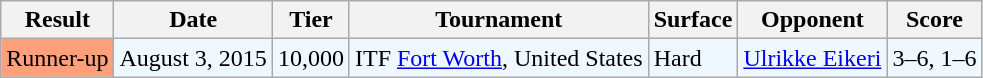<table class="sortable wikitable">
<tr>
<th>Result</th>
<th>Date</th>
<th>Tier</th>
<th>Tournament</th>
<th>Surface</th>
<th>Opponent</th>
<th class="unsortable">Score</th>
</tr>
<tr style="background:#f0f8ff;">
<td style="background:#ffa07a;">Runner-up</td>
<td>August 3, 2015</td>
<td>10,000</td>
<td>ITF <a href='#'>Fort Worth</a>, United States</td>
<td>Hard</td>
<td> <a href='#'>Ulrikke Eikeri</a></td>
<td>3–6, 1–6</td>
</tr>
</table>
